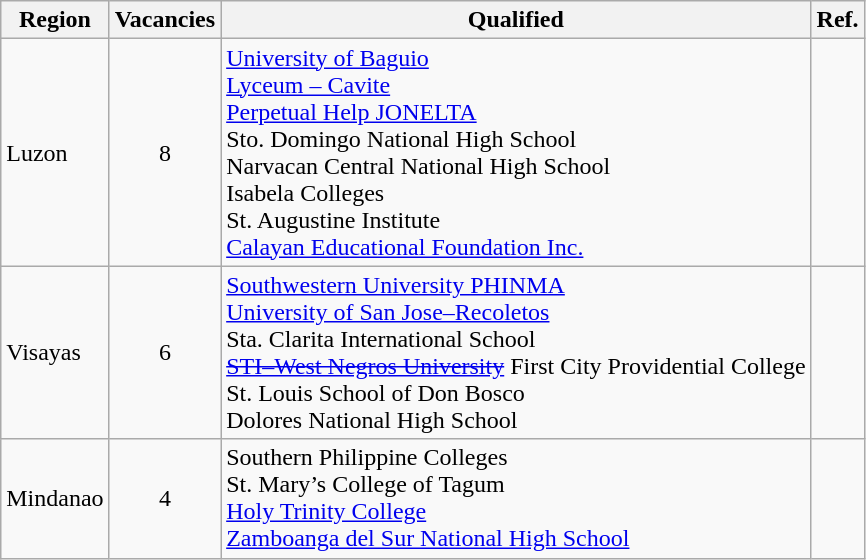<table class="wikitable">
<tr>
<th>Region</th>
<th>Vacancies</th>
<th>Qualified</th>
<th>Ref.</th>
</tr>
<tr>
<td>Luzon</td>
<td align="center">8</td>
<td><a href='#'>University of Baguio</a><br><a href='#'>Lyceum – Cavite</a><br><a href='#'>Perpetual Help JONELTA</a><br>Sto. Domingo National High School<br>Narvacan Central National High School<br>Isabela Colleges<br>St. Augustine Institute<br><a href='#'>Calayan Educational Foundation Inc.</a></td>
<td></td>
</tr>
<tr>
<td>Visayas</td>
<td align="center">6</td>
<td><a href='#'>Southwestern University PHINMA</a><br><a href='#'>University of San Jose–Recoletos</a><br>Sta. Clarita International School<br><a href='#'><s>STI–West Negros University</s></a> First City Providential College<br>St. Louis School of Don Bosco<br>Dolores National High School</td>
<td></td>
</tr>
<tr>
<td>Mindanao</td>
<td align="center">4</td>
<td>Southern Philippine Colleges<br>St. Mary’s College of Tagum<br><a href='#'>Holy Trinity College</a><br><a href='#'>Zamboanga del Sur National High School</a></td>
<td></td>
</tr>
</table>
